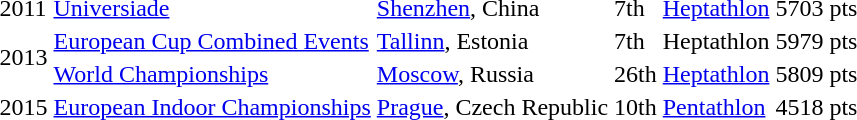<table>
<tr>
<td>2011</td>
<td><a href='#'>Universiade</a></td>
<td><a href='#'>Shenzhen</a>, China</td>
<td>7th</td>
<td><a href='#'>Heptathlon</a></td>
<td>5703 pts</td>
</tr>
<tr>
<td rowspan=2>2013</td>
<td><a href='#'>European Cup Combined Events</a></td>
<td><a href='#'>Tallinn</a>, Estonia</td>
<td>7th</td>
<td>Heptathlon</td>
<td>5979 pts</td>
</tr>
<tr>
<td><a href='#'>World Championships</a></td>
<td><a href='#'>Moscow</a>, Russia</td>
<td>26th</td>
<td><a href='#'>Heptathlon</a></td>
<td>5809 pts</td>
<td></td>
</tr>
<tr>
<td>2015</td>
<td><a href='#'>European Indoor Championships</a></td>
<td><a href='#'>Prague</a>, Czech Republic</td>
<td>10th</td>
<td><a href='#'>Pentathlon</a></td>
<td>4518 pts</td>
<td></td>
</tr>
</table>
